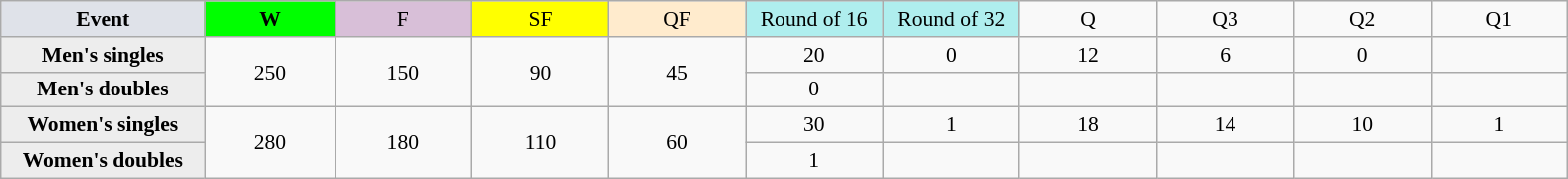<table class=wikitable style=font-size:90%;text-align:center>
<tr>
<td style="width:130px; background:#dfe2e9;"><strong>Event</strong></td>
<td style="width:80px; background:lime;"><strong>W</strong></td>
<td style="width:85px; background:thistle;">F</td>
<td style="width:85px; background:#ff0;">SF</td>
<td style="width:85px; background:#ffebcd;">QF</td>
<td style="width:85px; background:#afeeee;">Round of 16</td>
<td style="width:85px; background:#afeeee;">Round of 32</td>
<td width=85>Q</td>
<td width=85>Q3</td>
<td width=85>Q2</td>
<td width=85>Q1</td>
</tr>
<tr>
<th style="background:#ededed;">Men's singles</th>
<td rowspan=2>250</td>
<td rowspan=2>150</td>
<td rowspan=2>90</td>
<td rowspan=2>45</td>
<td>20</td>
<td>0</td>
<td>12</td>
<td>6</td>
<td>0</td>
<td></td>
</tr>
<tr>
<th style="background:#ededed;">Men's doubles</th>
<td>0</td>
<td></td>
<td></td>
<td></td>
<td></td>
<td></td>
</tr>
<tr>
<th style="background:#ededed;">Women's singles</th>
<td rowspan=2>280</td>
<td rowspan=2>180</td>
<td rowspan=2>110</td>
<td rowspan=2>60</td>
<td>30</td>
<td>1</td>
<td>18</td>
<td>14</td>
<td>10</td>
<td>1</td>
</tr>
<tr>
<th style="background:#ededed;">Women's doubles</th>
<td>1</td>
<td></td>
<td></td>
<td></td>
<td></td>
<td></td>
</tr>
</table>
